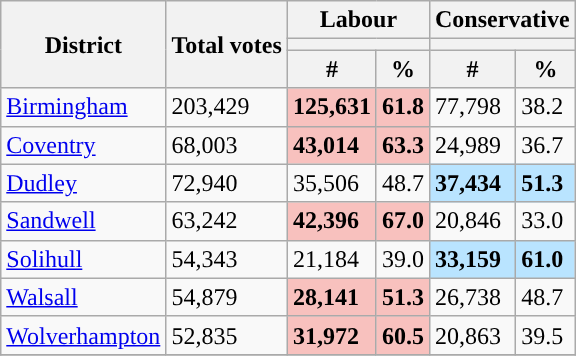<table class="wikitable sortable">
<tr>
<th rowspan=3>District</th>
<th rowspan=3>Total votes</th>
<th colspan="2">Labour</th>
<th colspan="2">Conservative</th>
</tr>
<tr>
<th colspan="2" style="background:"></th>
<th colspan="2" style="background:"></th>
</tr>
<tr>
<th>#</th>
<th>%</th>
<th>#</th>
<th>%</th>
</tr>
<tr>
<td><a href='#'>Birmingham</a></td>
<td>203,429</td>
<td style="background:#F8C1BE;"><strong>125,631</strong></td>
<td style="background:#F8C1BE;"><strong>61.8</strong></td>
<td>77,798</td>
<td>38.2</td>
</tr>
<tr>
<td><a href='#'>Coventry</a></td>
<td>68,003</td>
<td style="background:#F8C1BE;"><strong>43,014</strong></td>
<td style="background:#F8C1BE;"><strong>63.3</strong></td>
<td>24,989</td>
<td>36.7</td>
</tr>
<tr>
<td><a href='#'>Dudley</a></td>
<td>72,940</td>
<td>35,506</td>
<td>48.7</td>
<td style="background:#B9E4FF;"><strong>37,434</strong></td>
<td style="background:#B9E4FF;"><strong>51.3</strong></td>
</tr>
<tr>
<td><a href='#'>Sandwell</a></td>
<td>63,242</td>
<td style="background:#F8C1BE;"><strong>42,396</strong></td>
<td style="background:#F8C1BE;"><strong>67.0</strong></td>
<td>20,846</td>
<td>33.0</td>
</tr>
<tr>
<td><a href='#'>Solihull</a></td>
<td>54,343</td>
<td>21,184</td>
<td>39.0</td>
<td style="background:#B9E4FF;"><strong>33,159</strong></td>
<td style="background:#B9E4FF;"><strong>61.0</strong></td>
</tr>
<tr>
<td><a href='#'>Walsall</a></td>
<td>54,879</td>
<td style="background:#F8C1BE;"><strong>28,141</strong></td>
<td style="background:#F8C1BE;"><strong>51.3</strong></td>
<td>26,738</td>
<td>48.7</td>
</tr>
<tr>
<td><a href='#'>Wolverhampton</a></td>
<td>52,835</td>
<td style="background:#F8C1BE;"><strong>31,972</strong></td>
<td style="background:#F8C1BE;"><strong>60.5</strong></td>
<td>20,863</td>
<td>39.5</td>
</tr>
<tr>
</tr>
</table>
